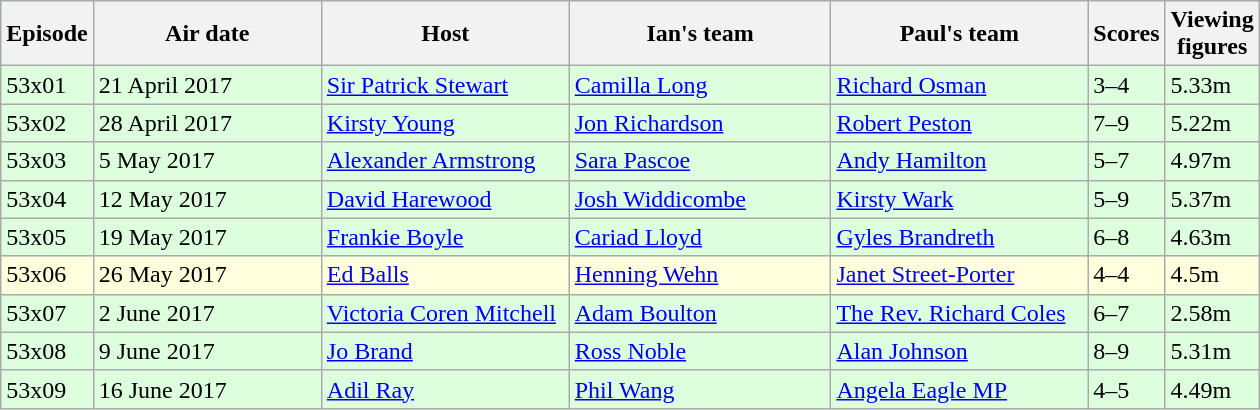<table class="wikitable"  style="width:840px; background:#dfd;">
<tr>
<th style="width:5%;">Episode</th>
<th style="width:21%;">Air date</th>
<th style="width:22%;">Host</th>
<th style="width:23%;">Ian's team</th>
<th style="width:23%;">Paul's team</th>
<th style="width:5%;">Scores</th>
<th style="width:120%;">Viewing figures</th>
</tr>
<tr>
<td>53x01</td>
<td>21 April 2017</td>
<td><a href='#'>Sir Patrick Stewart</a></td>
<td><a href='#'>Camilla Long</a></td>
<td><a href='#'>Richard Osman</a></td>
<td>3–4</td>
<td>5.33m</td>
</tr>
<tr>
<td>53x02</td>
<td>28 April 2017</td>
<td><a href='#'>Kirsty Young</a></td>
<td><a href='#'>Jon Richardson</a></td>
<td><a href='#'>Robert Peston</a></td>
<td>7–9</td>
<td>5.22m</td>
</tr>
<tr>
<td>53x03</td>
<td>5 May 2017</td>
<td><a href='#'>Alexander Armstrong</a></td>
<td><a href='#'>Sara Pascoe</a></td>
<td><a href='#'>Andy Hamilton</a></td>
<td>5–7</td>
<td>4.97m</td>
</tr>
<tr>
<td>53x04</td>
<td>12 May 2017</td>
<td><a href='#'>David Harewood</a></td>
<td><a href='#'>Josh Widdicombe</a></td>
<td><a href='#'>Kirsty Wark</a></td>
<td>5–9</td>
<td>5.37m</td>
</tr>
<tr>
<td>53x05</td>
<td>19 May 2017</td>
<td><a href='#'>Frankie Boyle</a></td>
<td><a href='#'>Cariad Lloyd</a></td>
<td><a href='#'>Gyles Brandreth</a></td>
<td>6–8</td>
<td>4.63m</td>
</tr>
<tr style="background:#ffd;">
<td>53x06</td>
<td>26 May 2017</td>
<td><a href='#'>Ed Balls</a></td>
<td><a href='#'>Henning Wehn</a></td>
<td><a href='#'>Janet Street-Porter</a></td>
<td>4–4</td>
<td>4.5m</td>
</tr>
<tr>
<td>53x07</td>
<td>2 June 2017</td>
<td><a href='#'>Victoria Coren Mitchell</a></td>
<td><a href='#'>Adam Boulton</a></td>
<td><a href='#'>The Rev. Richard Coles</a></td>
<td>6–7</td>
<td>2.58m</td>
</tr>
<tr>
<td>53x08</td>
<td>9 June 2017</td>
<td><a href='#'>Jo Brand</a></td>
<td><a href='#'>Ross Noble</a></td>
<td><a href='#'>Alan Johnson</a></td>
<td>8–9</td>
<td>5.31m</td>
</tr>
<tr>
<td>53x09</td>
<td>16 June 2017</td>
<td><a href='#'>Adil Ray</a></td>
<td><a href='#'>Phil Wang</a></td>
<td><a href='#'>Angela Eagle MP</a></td>
<td>4–5</td>
<td>4.49m</td>
</tr>
</table>
